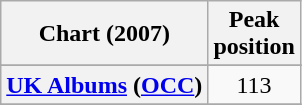<table class="wikitable sortable plainrowheaders">
<tr>
<th scope="col">Chart (2007)</th>
<th scope="col">Peak<br>position</th>
</tr>
<tr>
</tr>
<tr>
<th scope="row"><a href='#'>UK Albums</a> (<a href='#'>OCC</a>)</th>
<td style="text-align:center;">113</td>
</tr>
<tr>
</tr>
</table>
